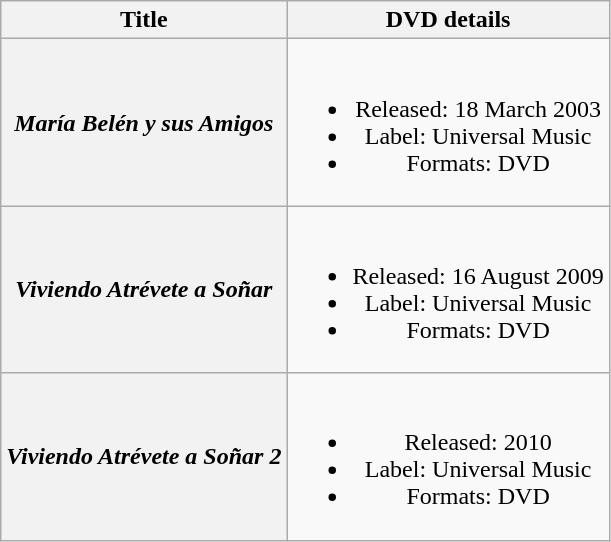<table class="wikitable plainrowheaders" style="text-align:center;">
<tr>
<th>Title</th>
<th>DVD details</th>
</tr>
<tr>
<th scope="row"><em>María Belén y sus Amigos</em></th>
<td><br><ul><li>Released: 18 March 2003</li><li>Label: Universal Music</li><li>Formats: DVD</li></ul></td>
</tr>
<tr>
<th scope="row"><em>Viviendo Atrévete a Soñar</em></th>
<td><br><ul><li>Released: 16 August 2009</li><li>Label: Universal Music</li><li>Formats: DVD</li></ul></td>
</tr>
<tr>
<th scope="row"><em>Viviendo Atrévete a Soñar 2</em></th>
<td><br><ul><li>Released: 2010</li><li>Label: Universal Music</li><li>Formats: DVD</li></ul></td>
</tr>
</table>
